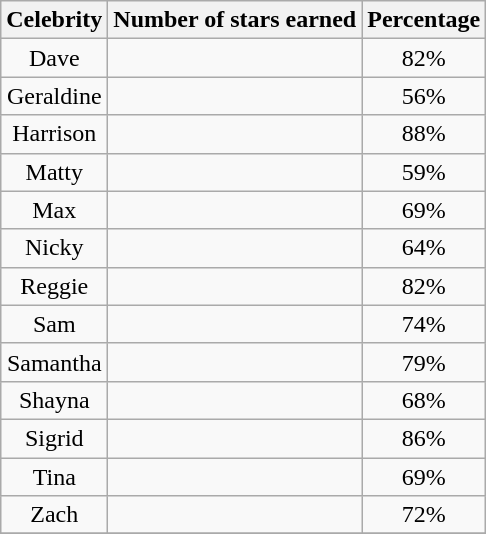<table class=wikitable style="text-align:center">
<tr>
<th>Celebrity</th>
<th>Number of stars earned</th>
<th>Percentage</th>
</tr>
<tr>
<td>Dave</td>
<td></td>
<td>82%</td>
</tr>
<tr>
<td>Geraldine</td>
<td></td>
<td>56%</td>
</tr>
<tr>
<td>Harrison</td>
<td></td>
<td>88%</td>
</tr>
<tr>
<td>Matty</td>
<td></td>
<td>59%</td>
</tr>
<tr>
<td>Max</td>
<td></td>
<td>69%</td>
</tr>
<tr>
<td>Nicky</td>
<td></td>
<td>64%</td>
</tr>
<tr>
<td>Reggie</td>
<td></td>
<td>82%</td>
</tr>
<tr>
<td>Sam</td>
<td></td>
<td>74%</td>
</tr>
<tr>
<td>Samantha</td>
<td></td>
<td>79%</td>
</tr>
<tr>
<td>Shayna</td>
<td></td>
<td>68%</td>
</tr>
<tr>
<td>Sigrid</td>
<td></td>
<td>86%</td>
</tr>
<tr>
<td>Tina</td>
<td></td>
<td>69%</td>
</tr>
<tr>
<td>Zach</td>
<td></td>
<td>72%</td>
</tr>
<tr>
</tr>
</table>
